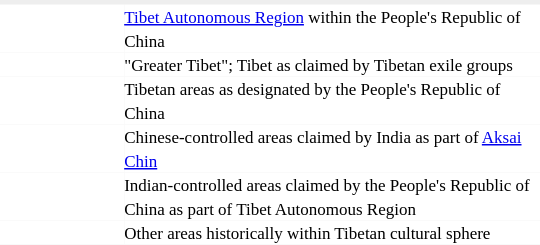<table class="toccolours" cellpadding="0" cellspacing="0"  style="float:right; clear:right; margin:0 0 1em 1em; width:360px; border-collapse:collapse; font-size:85%; background:#eee;">
<tr>
<td style="height:3px;" colspan="10"></td>
</tr>
<tr style="text-align:center;">
<td colspan="10"></td>
</tr>
<tr>
<td style="width:23%; background:#fff; height:15px; text-align:right;">  </td>
<td style="height:15px; background:#fff;"><small><a href='#'>Tibet Autonomous Region</a> within the People's Republic of China</small></td>
</tr>
<tr>
<td style="width:23%; background:#fff; height:15px; text-align:right;">   </td>
<td style="height:15px; background:#fff;"><small>"Greater Tibet"; Tibet as claimed by Tibetan exile groups</small></td>
</tr>
<tr>
<td style="width:23%; background:#fff; height:15px; text-align:right;">    </td>
<td style="height:15px; background:#fff;"><small>Tibetan areas as designated by the People's Republic of China</small></td>
</tr>
<tr>
<td style="width:23%; background:#fff; height:15px; text-align:right;"> </td>
<td style="height:15px; background:#fff;"><small>Chinese-controlled areas claimed by India as part of <a href='#'>Aksai Chin</a></small></td>
</tr>
<tr>
<td style="width:23%; background:#fff; height:15px; text-align:right;"> </td>
<td style="height:15px; background:#fff;"><small>Indian-controlled areas claimed by the People's Republic of China as part of Tibet Autonomous Region</small></td>
</tr>
<tr>
<td style="width:23%; background:#fff; height:15px; text-align:right;"> </td>
<td style="height:15px; background:#fff;"><small>Other areas historically within Tibetan cultural sphere</small></td>
</tr>
</table>
